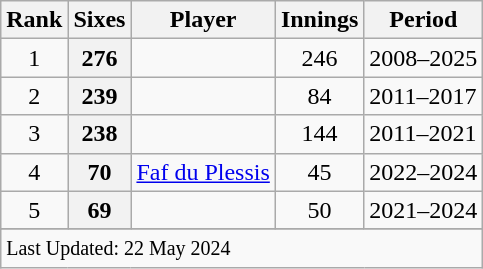<table class="wikitable">
<tr>
<th>Rank</th>
<th>Sixes</th>
<th>Player</th>
<th>Innings</th>
<th>Period</th>
</tr>
<tr>
<td align=center>1</td>
<th scope=row style=text-align:center;>276</th>
<td></td>
<td align=center>246</td>
<td>2008–2025</td>
</tr>
<tr>
<td align=center>2</td>
<th scope=row style=text-align:center;>239</th>
<td></td>
<td align=center>84</td>
<td>2011–2017</td>
</tr>
<tr>
<td align=center>3</td>
<th scope=row style=text-align:center;>238</th>
<td></td>
<td align=center>144</td>
<td>2011–2021</td>
</tr>
<tr>
<td align=center>4</td>
<th scope=row style=text-align:center;>70</th>
<td><a href='#'>Faf du Plessis</a></td>
<td align=center>45</td>
<td>2022–2024</td>
</tr>
<tr>
<td align=center>5</td>
<th scope=row style=text-align:center;>69</th>
<td></td>
<td align=center>50</td>
<td>2021–2024</td>
</tr>
<tr>
</tr>
<tr class=sortbottom>
<td colspan=6><small>Last Updated: 22 May 2024</small></td>
</tr>
</table>
